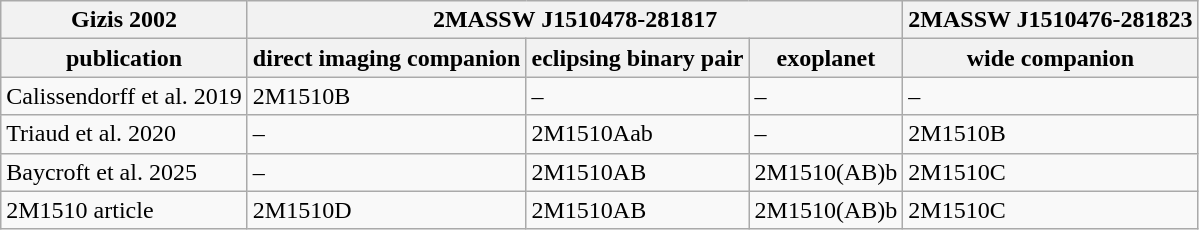<table class="wikitable">
<tr>
<th>Gizis 2002</th>
<th colspan="3">2MASSW J1510478-281817</th>
<th>2MASSW J1510476-281823</th>
</tr>
<tr>
<th>publication</th>
<th>direct imaging companion</th>
<th>eclipsing binary pair</th>
<th>exoplanet</th>
<th>wide companion</th>
</tr>
<tr>
<td>Calissendorff et al. 2019</td>
<td>2M1510B</td>
<td>–</td>
<td>–</td>
<td>–</td>
</tr>
<tr>
<td>Triaud et al. 2020</td>
<td>–</td>
<td>2M1510Aab</td>
<td>–</td>
<td>2M1510B</td>
</tr>
<tr>
<td>Baycroft et al. 2025</td>
<td>–</td>
<td>2M1510AB</td>
<td>2M1510(AB)b</td>
<td>2M1510C</td>
</tr>
<tr>
<td>2M1510 article</td>
<td>2M1510D</td>
<td>2M1510AB</td>
<td>2M1510(AB)b</td>
<td>2M1510C</td>
</tr>
</table>
